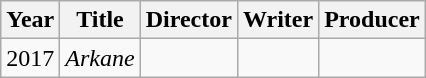<table class="wikitable">
<tr>
<th>Year</th>
<th>Title</th>
<th>Director</th>
<th>Writer</th>
<th>Producer</th>
</tr>
<tr>
<td>2017</td>
<td><em>Arkane</em></td>
<td></td>
<td></td>
<td></td>
</tr>
</table>
